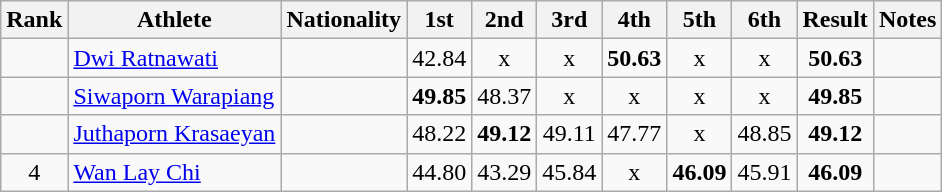<table class="sortable wikitable" style="text-align:center">
<tr>
<th>Rank</th>
<th>Athlete</th>
<th>Nationality</th>
<th>1st</th>
<th>2nd</th>
<th>3rd</th>
<th>4th</th>
<th>5th</th>
<th>6th</th>
<th>Result</th>
<th>Notes</th>
</tr>
<tr>
<td></td>
<td align="left"><a href='#'>Dwi Ratnawati</a></td>
<td align="left"></td>
<td>42.84</td>
<td>x</td>
<td>x</td>
<td><strong>50.63</strong></td>
<td>x</td>
<td>x</td>
<td><strong>50.63</strong></td>
<td></td>
</tr>
<tr>
<td></td>
<td align="left"><a href='#'>Siwaporn Warapiang</a></td>
<td align="left"></td>
<td><strong>49.85</strong></td>
<td>48.37</td>
<td>x</td>
<td>x</td>
<td>x</td>
<td>x</td>
<td><strong>49.85</strong></td>
<td></td>
</tr>
<tr>
<td></td>
<td align="left"><a href='#'>Juthaporn Krasaeyan</a></td>
<td align="left"></td>
<td>48.22</td>
<td><strong>49.12</strong></td>
<td>49.11</td>
<td>47.77</td>
<td>x</td>
<td>48.85</td>
<td><strong>49.12</strong></td>
<td></td>
</tr>
<tr>
<td>4</td>
<td align="left"><a href='#'>Wan Lay Chi</a></td>
<td align="left"></td>
<td>44.80</td>
<td>43.29</td>
<td>45.84</td>
<td>x</td>
<td><strong>46.09</strong></td>
<td>45.91</td>
<td><strong>46.09</strong></td>
<td></td>
</tr>
</table>
